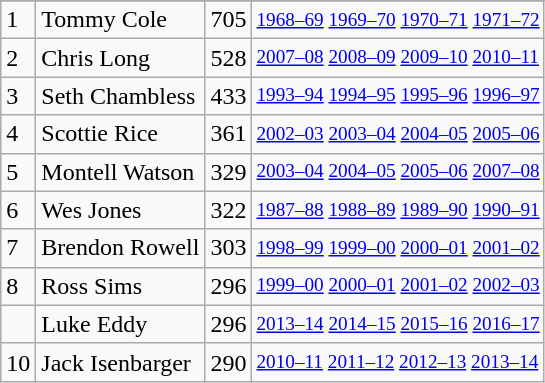<table class="wikitable">
<tr>
</tr>
<tr>
<td>1</td>
<td>Tommy Cole</td>
<td>705</td>
<td style="font-size:80%;"><a href='#'>1968–69</a> <a href='#'>1969–70</a> <a href='#'>1970–71</a> <a href='#'>1971–72</a></td>
</tr>
<tr>
<td>2</td>
<td>Chris Long</td>
<td>528</td>
<td style="font-size:80%;"><a href='#'>2007–08</a> <a href='#'>2008–09</a> <a href='#'>2009–10</a> <a href='#'>2010–11</a></td>
</tr>
<tr>
<td>3</td>
<td>Seth Chambless</td>
<td>433</td>
<td style="font-size:80%;"><a href='#'>1993–94</a> <a href='#'>1994–95</a> <a href='#'>1995–96</a> <a href='#'>1996–97</a></td>
</tr>
<tr>
<td>4</td>
<td>Scottie Rice</td>
<td>361</td>
<td style="font-size:80%;"><a href='#'>2002–03</a> <a href='#'>2003–04</a> <a href='#'>2004–05</a> <a href='#'>2005–06</a></td>
</tr>
<tr>
<td>5</td>
<td>Montell Watson</td>
<td>329</td>
<td style="font-size:80%;"><a href='#'>2003–04</a> <a href='#'>2004–05</a> <a href='#'>2005–06</a> <a href='#'>2007–08</a></td>
</tr>
<tr>
<td>6</td>
<td>Wes Jones</td>
<td>322</td>
<td style="font-size:80%;"><a href='#'>1987–88</a> <a href='#'>1988–89</a> <a href='#'>1989–90</a> <a href='#'>1990–91</a></td>
</tr>
<tr>
<td>7</td>
<td>Brendon Rowell</td>
<td>303</td>
<td style="font-size:80%;"><a href='#'>1998–99</a> <a href='#'>1999–00</a> <a href='#'>2000–01</a> <a href='#'>2001–02</a></td>
</tr>
<tr>
<td>8</td>
<td>Ross Sims</td>
<td>296</td>
<td style="font-size:80%;"><a href='#'>1999–00</a> <a href='#'>2000–01</a> <a href='#'>2001–02</a> <a href='#'>2002–03</a></td>
</tr>
<tr>
<td></td>
<td>Luke Eddy</td>
<td>296</td>
<td style="font-size:80%;"><a href='#'>2013–14</a> <a href='#'>2014–15</a> <a href='#'>2015–16</a> <a href='#'>2016–17</a></td>
</tr>
<tr>
<td>10</td>
<td>Jack Isenbarger</td>
<td>290</td>
<td style="font-size:80%;"><a href='#'>2010–11</a> <a href='#'>2011–12</a> <a href='#'>2012–13</a> <a href='#'>2013–14</a></td>
</tr>
</table>
